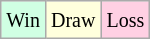<table class="wikitable">
<tr>
<td style="background:#d0ffe3;"><small>Win</small></td>
<td style="background:#ffffdd;"><small>Draw</small></td>
<td style="background:#ffd0e3;"><small>Loss</small></td>
</tr>
</table>
